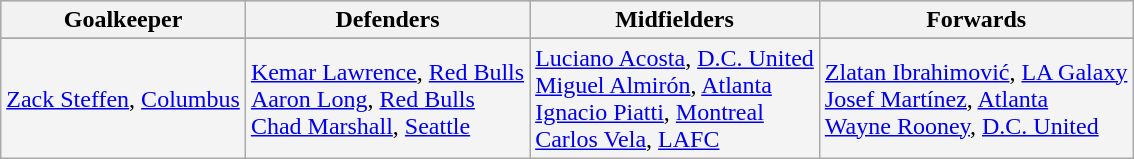<table class="wikitable">
<tr style="background:#cccccc;">
<th>Goalkeeper</th>
<th>Defenders</th>
<th>Midfielders</th>
<th>Forwards</th>
</tr>
<tr>
</tr>
<tr style="background:#f4f4f4;">
<td> <a href='#'>Zack Steffen</a>, <a href='#'>Columbus</a></td>
<td> <a href='#'>Kemar Lawrence</a>, <a href='#'>Red Bulls</a><br> <a href='#'>Aaron Long</a>, <a href='#'>Red Bulls</a><br> <a href='#'>Chad Marshall</a>, <a href='#'>Seattle</a></td>
<td> <a href='#'>Luciano Acosta</a>, <a href='#'>D.C. United</a><br> <a href='#'>Miguel Almirón</a>, <a href='#'>Atlanta</a><br> <a href='#'>Ignacio Piatti</a>, <a href='#'>Montreal</a><br> <a href='#'>Carlos Vela</a>, <a href='#'>LAFC</a></td>
<td> <a href='#'>Zlatan Ibrahimović</a>, <a href='#'>LA Galaxy</a><br> <a href='#'>Josef Martínez</a>, <a href='#'>Atlanta</a><br> <a href='#'>Wayne Rooney</a>, <a href='#'>D.C. United</a></td>
</tr>
</table>
